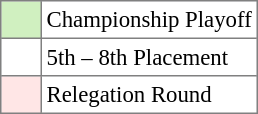<table bgcolor="#f7f8ff" cellpadding="3" cellspacing="0" border="1" style="font-size: 95%; border: gray solid 1px; border-collapse: collapse;text-align:center;">
<tr>
<td style="background: #D0F0C0;" width="20"></td>
<td bgcolor="#ffffff" align="left">Championship Playoff</td>
</tr>
<tr>
<td style="background: #FFFFFF;" width="20"></td>
<td bgcolor="#ffffff" align="left">5th – 8th Placement</td>
</tr>
<tr>
<td style="background: #FFE6E6;" width="20"></td>
<td bgcolor="#ffffff" align="left">Relegation Round</td>
</tr>
</table>
